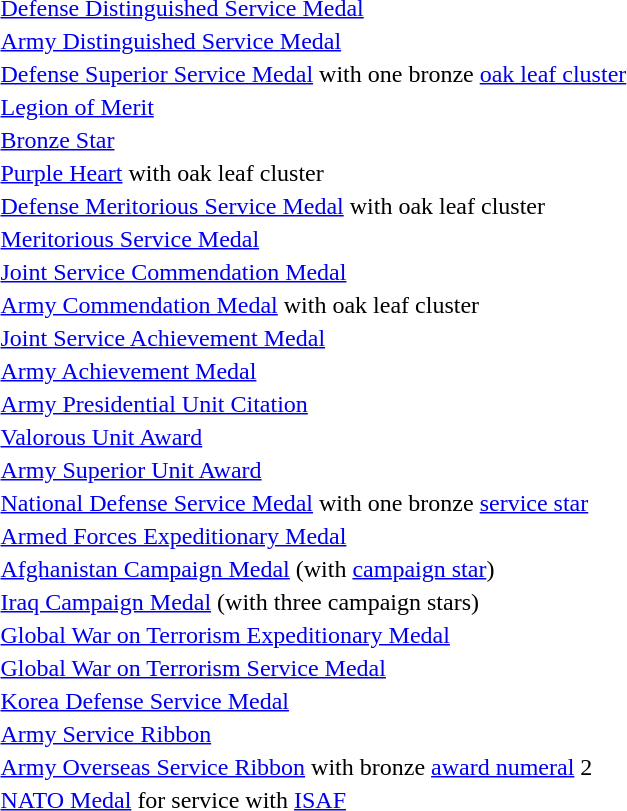<table>
<tr>
<td> <a href='#'>Defense Distinguished Service Medal</a></td>
</tr>
<tr>
<td> <a href='#'>Army Distinguished Service Medal</a></td>
</tr>
<tr>
<td> <a href='#'>Defense Superior Service Medal</a> with one bronze <a href='#'>oak leaf cluster</a></td>
</tr>
<tr>
<td> <a href='#'>Legion of Merit</a></td>
</tr>
<tr>
<td> <a href='#'>Bronze Star</a></td>
</tr>
<tr>
<td> <a href='#'>Purple Heart</a> with oak leaf cluster</td>
</tr>
<tr>
<td> <a href='#'>Defense Meritorious Service Medal</a> with oak leaf cluster</td>
</tr>
<tr>
<td> <a href='#'>Meritorious Service Medal</a></td>
</tr>
<tr>
<td> <a href='#'>Joint Service Commendation Medal</a></td>
</tr>
<tr>
<td> <a href='#'>Army Commendation Medal</a> with oak leaf cluster</td>
</tr>
<tr>
<td> <a href='#'>Joint Service Achievement Medal</a></td>
</tr>
<tr>
<td> <a href='#'>Army Achievement Medal</a></td>
</tr>
<tr>
<td> <a href='#'>Army Presidential Unit Citation</a></td>
</tr>
<tr>
<td> <a href='#'>Valorous Unit Award</a></td>
</tr>
<tr>
<td> <a href='#'>Army Superior Unit Award</a></td>
</tr>
<tr>
<td> <a href='#'>National Defense Service Medal</a> with one bronze <a href='#'>service star</a></td>
</tr>
<tr>
<td> <a href='#'>Armed Forces Expeditionary Medal</a></td>
</tr>
<tr>
<td> <a href='#'>Afghanistan Campaign Medal</a> (with <a href='#'>campaign star</a>)</td>
</tr>
<tr>
<td><span></span><span></span><span></span> <a href='#'>Iraq Campaign Medal</a> (with three campaign stars)</td>
</tr>
<tr>
<td> <a href='#'>Global War on Terrorism Expeditionary Medal</a></td>
</tr>
<tr>
<td> <a href='#'>Global War on Terrorism Service Medal</a></td>
</tr>
<tr>
<td> <a href='#'>Korea Defense Service Medal</a></td>
</tr>
<tr>
<td> <a href='#'>Army Service Ribbon</a></td>
</tr>
<tr>
<td><span></span> <a href='#'>Army Overseas Service Ribbon</a> with bronze <a href='#'>award numeral</a> 2</td>
</tr>
<tr>
<td> <a href='#'>NATO Medal</a> for service with <a href='#'>ISAF</a></td>
</tr>
</table>
